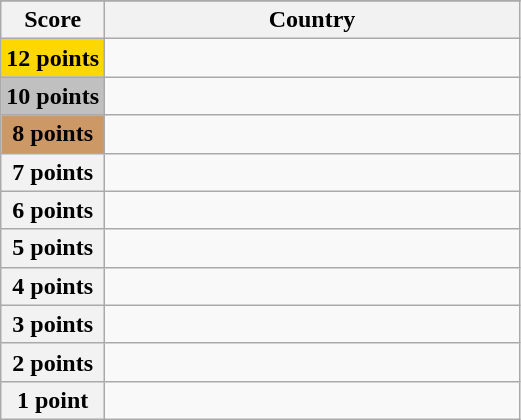<table class="wikitable">
<tr>
</tr>
<tr>
<th scope="col" width="20%">Score</th>
<th scope="col">Country</th>
</tr>
<tr>
<th scope="row" style="background:gold">12 points</th>
<td></td>
</tr>
<tr>
<th scope="row" style="background:silver">10 points</th>
<td></td>
</tr>
<tr>
<th scope="row" style="background:#CC9966">8 points</th>
<td></td>
</tr>
<tr>
<th scope="row">7 points</th>
<td></td>
</tr>
<tr>
<th scope="row">6 points</th>
<td></td>
</tr>
<tr>
<th scope="row">5 points</th>
<td></td>
</tr>
<tr>
<th scope="row">4 points</th>
<td></td>
</tr>
<tr>
<th scope="row">3 points</th>
<td></td>
</tr>
<tr>
<th scope="row">2 points</th>
<td></td>
</tr>
<tr>
<th scope="row">1 point</th>
<td></td>
</tr>
</table>
